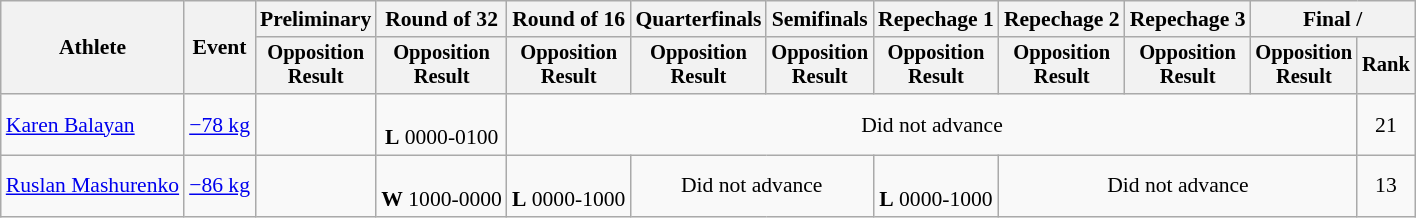<table class="wikitable" style="font-size:90%">
<tr>
<th rowspan="2">Athlete</th>
<th rowspan="2">Event</th>
<th>Preliminary</th>
<th>Round of 32</th>
<th>Round of 16</th>
<th>Quarterfinals</th>
<th>Semifinals</th>
<th>Repechage 1</th>
<th>Repechage 2</th>
<th>Repechage 3</th>
<th colspan=2>Final / </th>
</tr>
<tr style="font-size:95%">
<th>Opposition<br>Result</th>
<th>Opposition<br>Result</th>
<th>Opposition<br>Result</th>
<th>Opposition<br>Result</th>
<th>Opposition<br>Result</th>
<th>Opposition<br>Result</th>
<th>Opposition<br>Result</th>
<th>Opposition<br>Result</th>
<th>Opposition<br>Result</th>
<th>Rank</th>
</tr>
<tr align=center>
<td align=left><a href='#'>Karen Balayan</a></td>
<td align=left><a href='#'>−78 kg</a></td>
<td></td>
<td><br><strong>L</strong> 0000-0100</td>
<td colspan=7>Did not advance</td>
<td>21</td>
</tr>
<tr align=center>
<td align=left><a href='#'>Ruslan Mashurenko</a></td>
<td align=left><a href='#'>−86 kg</a></td>
<td></td>
<td><br><strong>W</strong> 1000-0000</td>
<td><br><strong>L</strong> 0000-1000</td>
<td colspan=2>Did not advance</td>
<td><br><strong>L</strong> 0000-1000</td>
<td colspan=3>Did not advance</td>
<td>13</td>
</tr>
</table>
